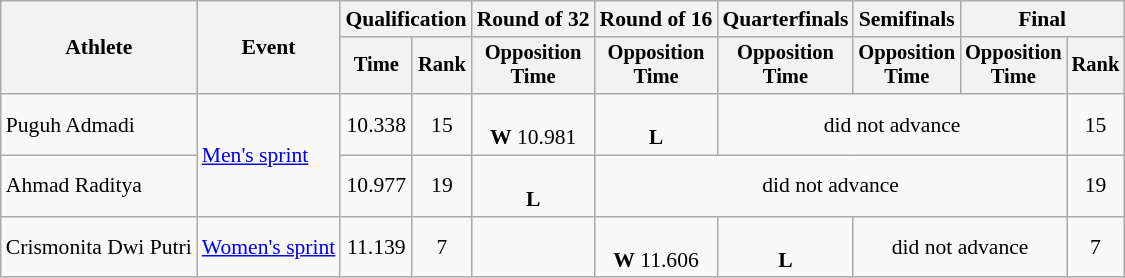<table class=wikitable style=font-size:90%;text-align:center>
<tr>
<th rowspan=2>Athlete</th>
<th rowspan=2>Event</th>
<th colspan=2>Qualification</th>
<th>Round of 32</th>
<th>Round of 16</th>
<th>Quarterfinals</th>
<th>Semifinals</th>
<th colspan=2>Final</th>
</tr>
<tr style="font-size:95%">
<th>Time</th>
<th>Rank</th>
<th>Opposition<br>Time</th>
<th>Opposition<br>Time</th>
<th>Opposition<br>Time</th>
<th>Opposition<br>Time</th>
<th>Opposition<br>Time</th>
<th>Rank</th>
</tr>
<tr>
<td align=left>Puguh Admadi</td>
<td align=left rowspan=2><a href='#'>Men's sprint</a></td>
<td>10.338</td>
<td>15</td>
<td><br><strong>W</strong> 10.981</td>
<td><br><strong>L</strong></td>
<td colspan=3>did not advance</td>
<td>15</td>
</tr>
<tr>
<td align=left>Ahmad Raditya</td>
<td>10.977</td>
<td>19</td>
<td><br><strong>L</strong></td>
<td colspan=4>did not advance</td>
<td>19</td>
</tr>
<tr>
<td align=left>Crismonita Dwi Putri</td>
<td align=left><a href='#'>Women's sprint</a></td>
<td>11.139</td>
<td>7</td>
<td></td>
<td><br><strong>W</strong> 11.606</td>
<td><br><strong>L</strong></td>
<td colspan=2>did not advance</td>
<td>7</td>
</tr>
</table>
